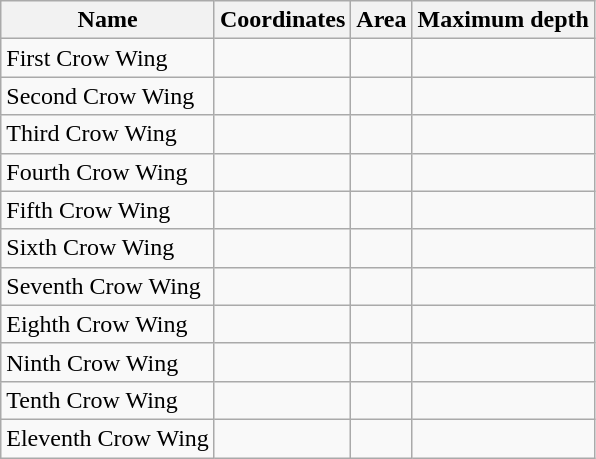<table class="wikitable">
<tr>
<th>Name</th>
<th>Coordinates</th>
<th>Area</th>
<th>Maximum depth</th>
</tr>
<tr>
<td>First Crow Wing</td>
<td></td>
<td></td>
<td></td>
</tr>
<tr>
<td>Second Crow Wing</td>
<td></td>
<td></td>
<td></td>
</tr>
<tr>
<td>Third Crow Wing</td>
<td></td>
<td></td>
<td></td>
</tr>
<tr>
<td>Fourth Crow Wing</td>
<td></td>
<td></td>
<td></td>
</tr>
<tr>
<td>Fifth Crow Wing</td>
<td></td>
<td></td>
<td></td>
</tr>
<tr>
<td>Sixth Crow Wing</td>
<td></td>
<td></td>
<td></td>
</tr>
<tr>
<td>Seventh Crow Wing</td>
<td></td>
<td></td>
<td></td>
</tr>
<tr>
<td>Eighth Crow Wing</td>
<td></td>
<td></td>
<td></td>
</tr>
<tr>
<td>Ninth Crow Wing</td>
<td></td>
<td></td>
<td></td>
</tr>
<tr>
<td>Tenth Crow Wing</td>
<td></td>
<td></td>
<td></td>
</tr>
<tr>
<td>Eleventh Crow Wing</td>
<td></td>
<td></td>
<td></td>
</tr>
</table>
